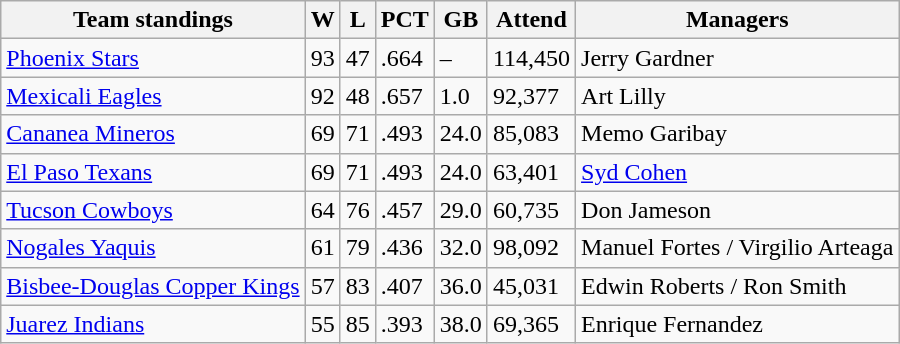<table class="wikitable">
<tr>
<th>Team standings</th>
<th>W</th>
<th>L</th>
<th>PCT</th>
<th>GB</th>
<th>Attend</th>
<th>Managers</th>
</tr>
<tr>
<td><a href='#'>Phoenix Stars</a></td>
<td>93</td>
<td>47</td>
<td>.664</td>
<td>–</td>
<td>114,450</td>
<td>Jerry Gardner</td>
</tr>
<tr>
<td><a href='#'>Mexicali Eagles</a></td>
<td>92</td>
<td>48</td>
<td>.657</td>
<td>1.0</td>
<td>92,377</td>
<td>Art Lilly</td>
</tr>
<tr>
<td><a href='#'>Cananea Mineros</a></td>
<td>69</td>
<td>71</td>
<td>.493</td>
<td>24.0</td>
<td>85,083</td>
<td>Memo Garibay</td>
</tr>
<tr>
<td><a href='#'>El Paso Texans</a></td>
<td>69</td>
<td>71</td>
<td>.493</td>
<td>24.0</td>
<td>63,401</td>
<td><a href='#'>Syd Cohen</a></td>
</tr>
<tr>
<td><a href='#'>Tucson Cowboys</a></td>
<td>64</td>
<td>76</td>
<td>.457</td>
<td>29.0</td>
<td>60,735</td>
<td>Don Jameson</td>
</tr>
<tr>
<td><a href='#'>Nogales Yaquis</a></td>
<td>61</td>
<td>79</td>
<td>.436</td>
<td>32.0</td>
<td>98,092</td>
<td>Manuel Fortes / Virgilio Arteaga</td>
</tr>
<tr>
<td><a href='#'>Bisbee-Douglas Copper Kings</a></td>
<td>57</td>
<td>83</td>
<td>.407</td>
<td>36.0</td>
<td>45,031</td>
<td>Edwin Roberts / Ron Smith</td>
</tr>
<tr>
<td><a href='#'>Juarez Indians</a></td>
<td>55</td>
<td>85</td>
<td>.393</td>
<td>38.0</td>
<td>69,365</td>
<td>Enrique Fernandez</td>
</tr>
</table>
